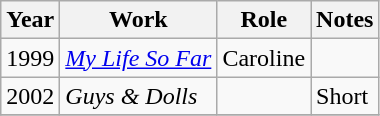<table class="wikitable">
<tr>
<th>Year</th>
<th>Work</th>
<th>Role</th>
<th>Notes</th>
</tr>
<tr>
<td>1999</td>
<td><em><a href='#'>My Life So Far</a></em></td>
<td>Caroline</td>
<td></td>
</tr>
<tr>
<td>2002</td>
<td><em>Guys & Dolls</em></td>
<td></td>
<td>Short</td>
</tr>
<tr>
</tr>
</table>
